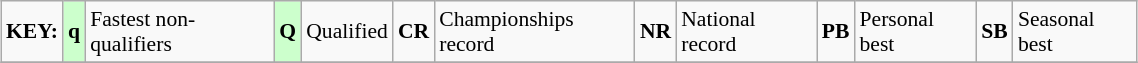<table class="wikitable" style="margin:0.5em auto; font-size:90%;position:relative;" width=60%>
<tr>
<td><strong>KEY:</strong></td>
<td bgcolor=ccffcc align=center><strong>q</strong></td>
<td>Fastest non-qualifiers</td>
<td bgcolor=ccffcc align=center><strong>Q</strong></td>
<td>Qualified</td>
<td align=center><strong>CR</strong></td>
<td>Championships record</td>
<td align=center><strong>NR</strong></td>
<td>National record</td>
<td align=center><strong>PB</strong></td>
<td>Personal best</td>
<td align=center><strong>SB</strong></td>
<td>Seasonal best</td>
</tr>
<tr>
</tr>
</table>
